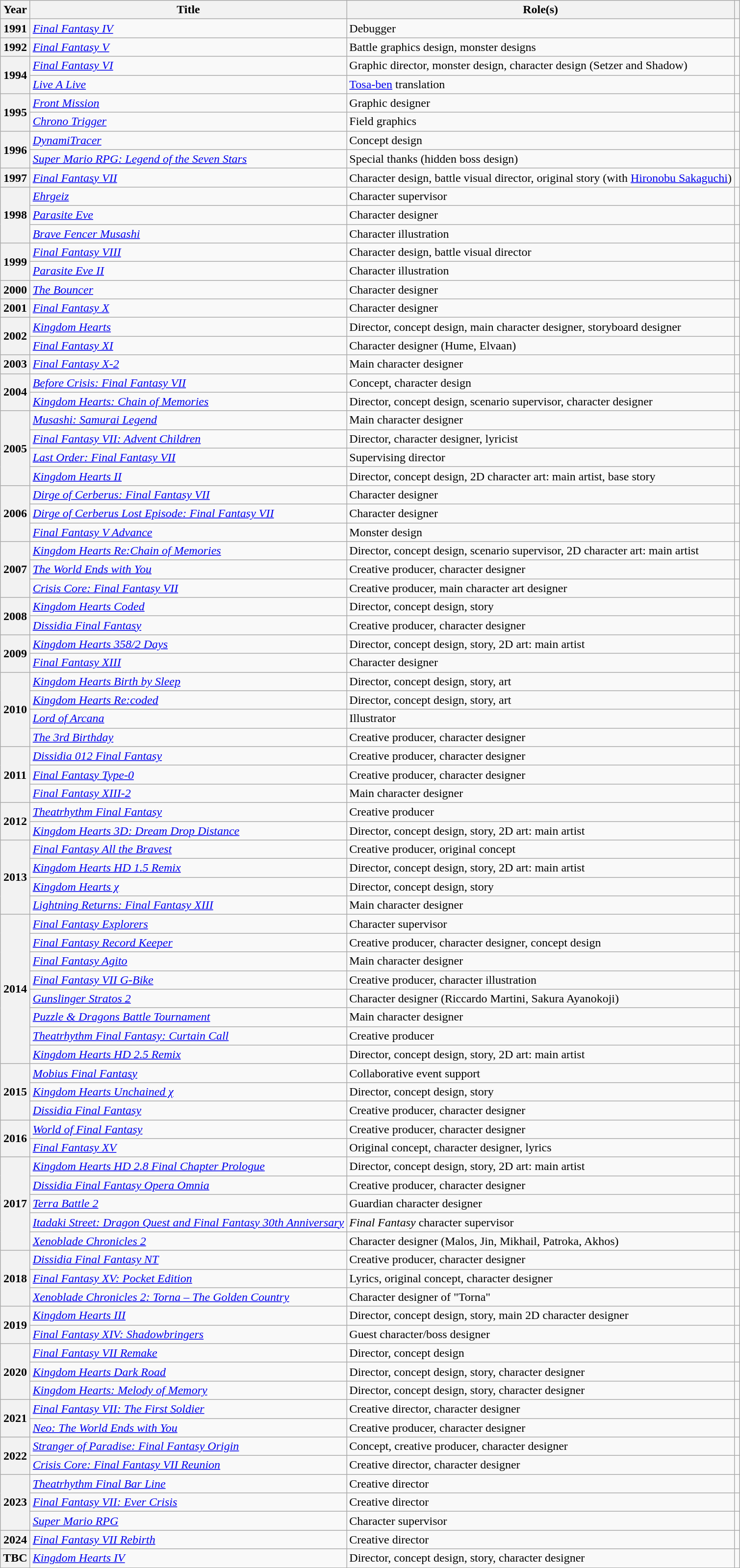<table class="wikitable sortable">
<tr>
<th scope="col">Year</th>
<th scope="col">Title</th>
<th scope="col">Role(s)</th>
<th></th>
</tr>
<tr>
<th scope=row>1991</th>
<td><em><a href='#'>Final Fantasy IV</a></em></td>
<td>Debugger</td>
<td></td>
</tr>
<tr>
<th scope=row>1992</th>
<td><em><a href='#'>Final Fantasy V</a></em></td>
<td>Battle graphics design, monster designs</td>
<td></td>
</tr>
<tr>
<th scope=row  rowspan="2">1994</th>
<td><em><a href='#'>Final Fantasy VI</a></em></td>
<td>Graphic director, monster design, character design (Setzer and Shadow)</td>
<td></td>
</tr>
<tr>
<td><em><a href='#'>Live A Live</a></em></td>
<td><a href='#'>Tosa-ben</a> translation</td>
<td></td>
</tr>
<tr>
<th scope=row  rowspan="2">1995</th>
<td><em><a href='#'>Front Mission</a></em></td>
<td>Graphic designer</td>
<td></td>
</tr>
<tr>
<td><em><a href='#'>Chrono Trigger</a></em></td>
<td>Field graphics</td>
<td></td>
</tr>
<tr>
<th scope=row  rowspan="2">1996</th>
<td><em><a href='#'>DynamiTracer</a></em></td>
<td>Concept design</td>
<td></td>
</tr>
<tr>
<td><em><a href='#'>Super Mario RPG: Legend of the Seven Stars</a></em></td>
<td>Special thanks (hidden boss design)</td>
<td></td>
</tr>
<tr>
<th scope=row>1997</th>
<td><em><a href='#'>Final Fantasy VII</a></em></td>
<td>Character design, battle visual director, original story (with <a href='#'>Hironobu Sakaguchi</a>)</td>
<td></td>
</tr>
<tr>
<th scope=row rowspan="3">1998</th>
<td><em><a href='#'>Ehrgeiz</a></em></td>
<td>Character supervisor</td>
<td></td>
</tr>
<tr>
<td><em><a href='#'>Parasite Eve</a></em></td>
<td>Character designer</td>
<td></td>
</tr>
<tr>
<td><em><a href='#'>Brave Fencer Musashi</a></em></td>
<td>Character illustration</td>
<td></td>
</tr>
<tr>
<th scope=row rowspan="2">1999</th>
<td><em><a href='#'>Final Fantasy VIII</a></em></td>
<td>Character design, battle visual director</td>
<td></td>
</tr>
<tr>
<td><em><a href='#'>Parasite Eve II</a></em></td>
<td>Character illustration</td>
<td></td>
</tr>
<tr>
<th scope=row>2000</th>
<td><em><a href='#'>The Bouncer</a></em></td>
<td>Character designer</td>
<td></td>
</tr>
<tr>
<th scope=row>2001</th>
<td><em><a href='#'>Final Fantasy X</a></em></td>
<td>Character designer</td>
<td></td>
</tr>
<tr>
<th scope=row rowspan="2">2002</th>
<td><em><a href='#'>Kingdom Hearts</a></em></td>
<td>Director, concept design, main character designer, storyboard designer</td>
<td></td>
</tr>
<tr>
<td><em><a href='#'>Final Fantasy XI</a></em></td>
<td>Character designer (Hume, Elvaan)</td>
<td></td>
</tr>
<tr>
<th scope=row>2003</th>
<td><em><a href='#'>Final Fantasy X-2</a></em></td>
<td>Main character designer</td>
<td></td>
</tr>
<tr>
<th scope=row rowspan="2">2004</th>
<td><em><a href='#'>Before Crisis: Final Fantasy VII</a></em></td>
<td>Concept, character design</td>
<td></td>
</tr>
<tr>
<td><em><a href='#'>Kingdom Hearts: Chain of Memories</a></em></td>
<td>Director, concept design, scenario supervisor, character designer</td>
<td></td>
</tr>
<tr>
<th scope=row rowspan="4">2005</th>
<td><em><a href='#'>Musashi: Samurai Legend</a></em></td>
<td>Main character designer</td>
<td></td>
</tr>
<tr>
<td><em><a href='#'>Final Fantasy VII: Advent Children</a></em></td>
<td>Director, character designer, lyricist</td>
<td></td>
</tr>
<tr>
<td><em><a href='#'>Last Order: Final Fantasy VII</a></em></td>
<td>Supervising director</td>
<td></td>
</tr>
<tr>
<td><em><a href='#'>Kingdom Hearts II</a></em></td>
<td>Director, concept design, 2D character art: main artist, base story</td>
<td></td>
</tr>
<tr>
<th scope=row rowspan="3">2006</th>
<td><em><a href='#'>Dirge of Cerberus: Final Fantasy VII</a></em></td>
<td>Character designer</td>
<td></td>
</tr>
<tr>
<td><em><a href='#'>Dirge of Cerberus Lost Episode: Final Fantasy VII</a></em></td>
<td>Character designer</td>
<td></td>
</tr>
<tr>
<td><em><a href='#'>Final Fantasy V Advance</a></em></td>
<td>Monster design</td>
<td></td>
</tr>
<tr>
<th scope=row rowspan="3">2007</th>
<td><em><a href='#'>Kingdom Hearts Re:Chain of Memories</a></em></td>
<td>Director, concept design, scenario supervisor, 2D character art: main artist</td>
<td></td>
</tr>
<tr>
<td><em><a href='#'>The World Ends with You</a></em></td>
<td>Creative producer, character designer</td>
<td></td>
</tr>
<tr>
<td><em><a href='#'>Crisis Core: Final Fantasy VII</a></em></td>
<td>Creative producer, main character art designer</td>
<td></td>
</tr>
<tr>
<th scope=row rowspan="2">2008</th>
<td><em><a href='#'>Kingdom Hearts Coded</a></em></td>
<td>Director, concept design, story</td>
<td></td>
</tr>
<tr>
<td><em><a href='#'>Dissidia Final Fantasy</a></em></td>
<td>Creative producer, character designer</td>
<td></td>
</tr>
<tr>
<th scope=row rowspan="2">2009</th>
<td><em><a href='#'>Kingdom Hearts 358/2 Days</a></em></td>
<td>Director, concept design, story, 2D art: main artist</td>
<td></td>
</tr>
<tr>
<td><em><a href='#'>Final Fantasy XIII</a></em></td>
<td>Character designer</td>
<td></td>
</tr>
<tr>
<th scope=row rowspan="4">2010</th>
<td><em><a href='#'>Kingdom Hearts Birth by Sleep</a></em></td>
<td>Director, concept design, story, art</td>
<td></td>
</tr>
<tr>
<td><em><a href='#'>Kingdom Hearts Re:coded</a></em></td>
<td>Director, concept design, story, art</td>
<td></td>
</tr>
<tr>
<td><em><a href='#'>Lord of Arcana</a></em></td>
<td>Illustrator</td>
<td></td>
</tr>
<tr>
<td><em><a href='#'>The 3rd Birthday</a></em></td>
<td>Creative producer, character designer</td>
<td></td>
</tr>
<tr>
<th scope=row rowspan="3">2011</th>
<td><em><a href='#'>Dissidia 012 Final Fantasy</a></em></td>
<td>Creative producer, character designer</td>
<td></td>
</tr>
<tr>
<td><em><a href='#'>Final Fantasy Type-0</a></em></td>
<td>Creative producer, character designer</td>
<td></td>
</tr>
<tr>
<td><em><a href='#'>Final Fantasy XIII-2</a></em></td>
<td>Main character designer</td>
<td></td>
</tr>
<tr>
<th scope=row rowspan="2">2012</th>
<td><em><a href='#'>Theatrhythm Final Fantasy</a></em></td>
<td>Creative producer</td>
<td></td>
</tr>
<tr>
<td><em><a href='#'>Kingdom Hearts 3D: Dream Drop Distance</a></em></td>
<td>Director, concept design, story, 2D art: main artist</td>
<td></td>
</tr>
<tr>
<th scope=row rowspan="4">2013</th>
<td><em><a href='#'>Final Fantasy All the Bravest</a></em></td>
<td>Creative producer, original concept</td>
<td></td>
</tr>
<tr>
<td><em><a href='#'>Kingdom Hearts HD 1.5 Remix</a></em></td>
<td>Director, concept design, story, 2D art: main artist</td>
<td></td>
</tr>
<tr>
<td><em><a href='#'>Kingdom Hearts χ</a></em></td>
<td>Director, concept design, story</td>
<td></td>
</tr>
<tr>
<td><em><a href='#'>Lightning Returns: Final Fantasy XIII</a></em></td>
<td>Main character designer</td>
<td></td>
</tr>
<tr>
<th scope=row rowspan="8">2014</th>
<td><em><a href='#'>Final Fantasy Explorers</a></em></td>
<td>Character supervisor</td>
<td></td>
</tr>
<tr>
<td><em><a href='#'>Final Fantasy Record Keeper</a></em></td>
<td>Creative producer, character designer, concept design</td>
<td></td>
</tr>
<tr>
<td><em><a href='#'>Final Fantasy Agito</a></em></td>
<td>Main character designer</td>
<td></td>
</tr>
<tr>
<td><em><a href='#'>Final Fantasy VII G-Bike</a></em></td>
<td>Creative producer, character illustration</td>
<td></td>
</tr>
<tr>
<td><em><a href='#'>Gunslinger Stratos 2</a></em></td>
<td>Character designer (Riccardo Martini, Sakura Ayanokoji)</td>
<td></td>
</tr>
<tr>
<td><em><a href='#'>Puzzle & Dragons Battle Tournament</a></em></td>
<td>Main character designer</td>
<td></td>
</tr>
<tr>
<td><em><a href='#'>Theatrhythm Final Fantasy: Curtain Call</a></em></td>
<td>Creative producer</td>
<td></td>
</tr>
<tr>
<td><em><a href='#'>Kingdom Hearts HD 2.5 Remix</a></em></td>
<td>Director, concept design, story, 2D art: main artist</td>
<td></td>
</tr>
<tr>
<th scope=row rowspan="3">2015</th>
<td><em><a href='#'>Mobius Final Fantasy</a></em></td>
<td>Collaborative event support</td>
<td></td>
</tr>
<tr>
<td><em><a href='#'>Kingdom Hearts Unchained χ</a></em></td>
<td>Director, concept design, story</td>
<td></td>
</tr>
<tr>
<td><em><a href='#'>Dissidia Final Fantasy</a></em></td>
<td>Creative producer, character designer</td>
<td></td>
</tr>
<tr>
<th scope=row rowspan="2">2016</th>
<td><em><a href='#'>World of Final Fantasy</a></em></td>
<td>Creative producer, character designer</td>
<td></td>
</tr>
<tr>
<td><em><a href='#'>Final Fantasy XV</a></em></td>
<td>Original concept, character designer, lyrics</td>
<td></td>
</tr>
<tr>
<th scope=row rowspan="5">2017</th>
<td><em><a href='#'>Kingdom Hearts HD 2.8 Final Chapter Prologue</a></em></td>
<td>Director, concept design, story, 2D art: main artist</td>
<td></td>
</tr>
<tr>
<td><em><a href='#'>Dissidia Final Fantasy Opera Omnia</a></em></td>
<td>Creative producer, character designer</td>
<td></td>
</tr>
<tr>
<td><em><a href='#'>Terra Battle 2</a></em></td>
<td>Guardian character designer</td>
<td></td>
</tr>
<tr>
<td><em><a href='#'>Itadaki Street: Dragon Quest and Final Fantasy 30th Anniversary</a></em></td>
<td><em>Final Fantasy</em> character supervisor</td>
<td></td>
</tr>
<tr>
<td><em><a href='#'>Xenoblade Chronicles 2</a></em></td>
<td>Character designer (Malos, Jin, Mikhail, Patroka, Akhos)</td>
<td></td>
</tr>
<tr>
<th scope=row rowspan="3">2018</th>
<td><em><a href='#'>Dissidia Final Fantasy NT</a></em></td>
<td>Creative producer, character designer</td>
<td></td>
</tr>
<tr>
<td><em><a href='#'>Final Fantasy XV: Pocket Edition</a></em></td>
<td>Lyrics, original concept, character designer</td>
<td></td>
</tr>
<tr>
<td><em><a href='#'>Xenoblade Chronicles 2: Torna – The Golden Country</a></em></td>
<td>Character designer of "Torna"</td>
<td></td>
</tr>
<tr>
<th scope=row rowspan="2">2019</th>
<td><em><a href='#'>Kingdom Hearts III</a></em></td>
<td>Director, concept design, story, main 2D character designer</td>
<td></td>
</tr>
<tr>
<td><em><a href='#'>Final Fantasy XIV: Shadowbringers</a></em></td>
<td>Guest character/boss designer</td>
<td></td>
</tr>
<tr>
<th scope=row rowspan="3">2020</th>
<td><em><a href='#'>Final Fantasy VII Remake</a></em></td>
<td>Director, concept design</td>
<td></td>
</tr>
<tr>
<td><em><a href='#'>Kingdom Hearts Dark Road</a></em></td>
<td>Director, concept design, story, character designer</td>
<td></td>
</tr>
<tr>
<td><em><a href='#'>Kingdom Hearts: Melody of Memory</a></em></td>
<td>Director, concept design, story, character designer</td>
<td></td>
</tr>
<tr>
<th scope=row rowspan="2">2021</th>
<td><em><a href='#'>Final Fantasy VII: The First Soldier</a></em></td>
<td>Creative director, character designer</td>
<td></td>
</tr>
<tr>
<td><em><a href='#'>Neo: The World Ends with You</a></em></td>
<td>Creative producer, character designer</td>
<td></td>
</tr>
<tr>
<th scope=row rowspan="2">2022</th>
<td><em><a href='#'>Stranger of Paradise: Final Fantasy Origin</a></em></td>
<td>Concept, creative producer, character designer</td>
<td></td>
</tr>
<tr>
<td><em><a href='#'>Crisis Core: Final Fantasy VII Reunion</a></em></td>
<td>Creative director, character designer</td>
<td></td>
</tr>
<tr>
<th scope=row rowspan="3">2023</th>
<td><em><a href='#'>Theatrhythm Final Bar Line</a></em></td>
<td>Creative director</td>
<td></td>
</tr>
<tr>
<td><em><a href='#'>Final Fantasy VII: Ever Crisis</a></em></td>
<td>Creative director</td>
<td></td>
</tr>
<tr>
<td><em><a href='#'>Super Mario RPG</a></em></td>
<td>Character supervisor</td>
<td></td>
</tr>
<tr>
<th scope=row rowspan="1">2024</th>
<td><em><a href='#'>Final Fantasy VII Rebirth</a></em></td>
<td>Creative director</td>
<td></td>
</tr>
<tr>
<th scope=row rowspan="1">TBC</th>
<td><em><a href='#'>Kingdom Hearts IV</a></em></td>
<td>Director, concept design, story, character designer</td>
<td></td>
</tr>
</table>
